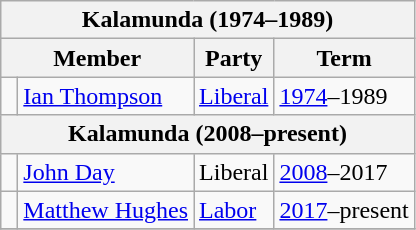<table class="wikitable">
<tr>
<th colspan="4">Kalamunda (1974–1989)</th>
</tr>
<tr>
<th colspan="2">Member</th>
<th>Party</th>
<th>Term</th>
</tr>
<tr>
<td> </td>
<td><a href='#'>Ian Thompson</a></td>
<td><a href='#'>Liberal</a></td>
<td><a href='#'>1974</a>–1989</td>
</tr>
<tr>
<th colspan="4">Kalamunda (2008–present)</th>
</tr>
<tr>
<td> </td>
<td><a href='#'>John Day</a></td>
<td>Liberal</td>
<td><a href='#'>2008</a>–2017</td>
</tr>
<tr>
<td> </td>
<td><a href='#'>Matthew Hughes</a></td>
<td><a href='#'>Labor</a></td>
<td><a href='#'>2017</a>–present</td>
</tr>
<tr>
</tr>
</table>
